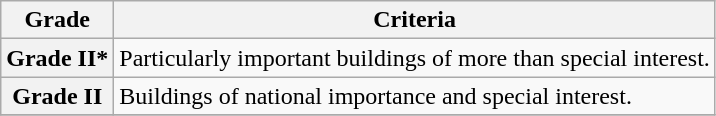<table class="wikitable" border="1">
<tr>
<th>Grade</th>
<th>Criteria</th>
</tr>
<tr>
<th>Grade II*</th>
<td>Particularly important buildings of more than special interest.</td>
</tr>
<tr>
<th>Grade II</th>
<td>Buildings of national importance and special interest.</td>
</tr>
<tr>
</tr>
</table>
